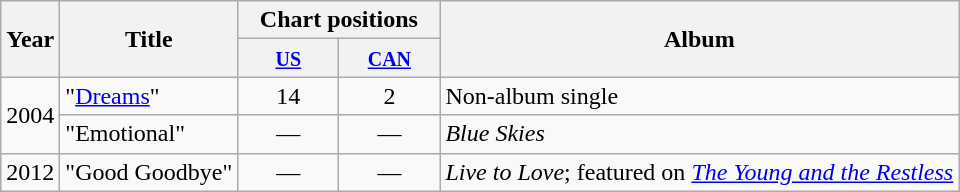<table class="wikitable">
<tr>
<th style="width:20px;" rowspan="2">Year</th>
<th rowspan="2">Title</th>
<th colspan="2">Chart positions</th>
<th rowspan="2">Album</th>
</tr>
<tr>
<th style="width:60px;"><small><a href='#'>US</a></small></th>
<th style="width:60px;"><small><a href='#'>CAN</a></small></th>
</tr>
<tr>
<td rowspan="2">2004</td>
<td>"<a href='#'>Dreams</a>"</td>
<td style="text-align:center;">14</td>
<td style="text-align:center;">2</td>
<td>Non-album single</td>
</tr>
<tr>
<td>"Emotional"</td>
<td style="text-align:center;">—</td>
<td style="text-align:center;">—</td>
<td><em>Blue Skies</em></td>
</tr>
<tr>
<td>2012</td>
<td>"Good Goodbye"</td>
<td style="text-align:center;">—</td>
<td style="text-align:center;">—</td>
<td><em>Live to Love</em>; featured on <em><a href='#'>The Young and the Restless</a></em></td>
</tr>
</table>
